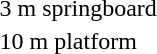<table>
<tr>
<td>3 m springboard<br></td>
<td></td>
<td></td>
<td></td>
</tr>
<tr>
<td>10 m platform<br></td>
<td></td>
<td></td>
<td></td>
</tr>
</table>
